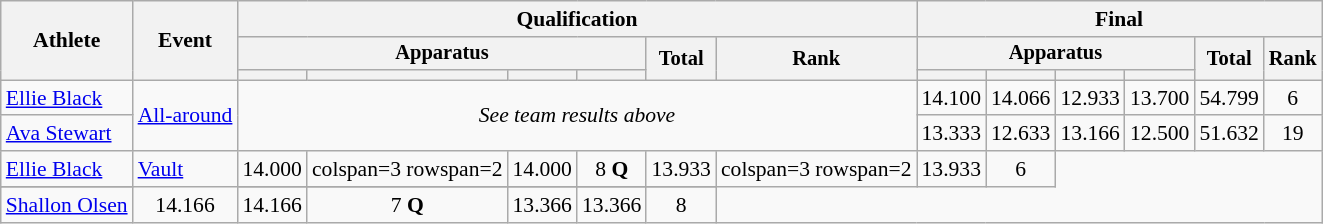<table class=wikitable style="font-size:90%">
<tr>
<th rowspan=3>Athlete</th>
<th rowspan=3>Event</th>
<th colspan=6>Qualification</th>
<th colspan=6>Final</th>
</tr>
<tr style="font-size:95%">
<th colspan=4>Apparatus</th>
<th rowspan=2>Total</th>
<th rowspan=2>Rank</th>
<th colspan=4>Apparatus</th>
<th rowspan=2>Total</th>
<th rowspan=2>Rank</th>
</tr>
<tr style="font-size:95%">
<th></th>
<th></th>
<th></th>
<th></th>
<th></th>
<th></th>
<th></th>
<th></th>
</tr>
<tr align=center>
<td align=left><a href='#'>Ellie Black</a></td>
<td align=left rowspan=2><a href='#'>All-around</a></td>
<td rowspan=2 colspan=6><em>See team results above</em></td>
<td>14.100</td>
<td>14.066</td>
<td>12.933</td>
<td>13.700</td>
<td>54.799</td>
<td>6</td>
</tr>
<tr align=center>
<td align=left><a href='#'>Ava Stewart</a></td>
<td>13.333</td>
<td>12.633</td>
<td>13.166</td>
<td>12.500</td>
<td>51.632</td>
<td>19</td>
</tr>
<tr align=center>
<td align=left><a href='#'>Ellie Black</a></td>
<td align=left rowspan=2><a href='#'>Vault</a></td>
<td>14.000</td>
<td>colspan=3 rowspan=2 </td>
<td>14.000</td>
<td>8 <strong>Q</strong></td>
<td>13.933</td>
<td>colspan=3 rowspan=2 </td>
<td>13.933</td>
<td>6</td>
</tr>
<tr>
</tr>
<tr align=center>
<td align=left><a href='#'>Shallon Olsen</a></td>
<td>14.166</td>
<td>14.166</td>
<td>7 <strong>Q</strong></td>
<td>13.366</td>
<td>13.366</td>
<td>8</td>
</tr>
</table>
